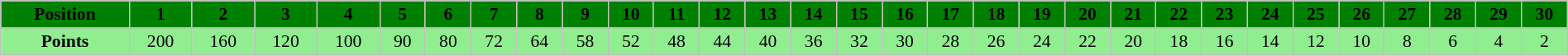<table border="1" cellpadding="2" cellspacing="0" style="border:1px solid #C0C0C0; border-collapse:collapse; font-size:90%; margin-top:1em; text-align:center" width="100%">
<tr style="background:green"  align="center">
<th scope="col">Position</th>
<th scope="col">1</th>
<th scope="col">2</th>
<th scope="col">3</th>
<th scope="col">4</th>
<th scope="col">5</th>
<th scope="col">6</th>
<th scope="col">7</th>
<th scope="col">8</th>
<th scope="col">9</th>
<th scope="col">10</th>
<th scope="col">11</th>
<th scope="col">12</th>
<th scope="col">13</th>
<th scope="col">14</th>
<th scope="col">15</th>
<th scope="col">16</th>
<th scope="col">17</th>
<th scope="col">18</th>
<th scope="col">19</th>
<th scope="col">20</th>
<th scope="col">21</th>
<th scope="col">22</th>
<th scope="col">23</th>
<th scope="col">24</th>
<th scope="col">25</th>
<th scope="col">26</th>
<th scope="col">27</th>
<th scope="col">28</th>
<th scope="col">29</th>
<th scope="col">30</th>
</tr>
<tr style="background:lightgreen"  align="center">
<td><strong>Points</strong></td>
<td>200</td>
<td>160</td>
<td>120</td>
<td>100</td>
<td>90</td>
<td>80</td>
<td>72</td>
<td>64</td>
<td>58</td>
<td>52</td>
<td>48</td>
<td>44</td>
<td>40</td>
<td>36</td>
<td>32</td>
<td>30</td>
<td>28</td>
<td>26</td>
<td>24</td>
<td>22</td>
<td>20</td>
<td>18</td>
<td>16</td>
<td>14</td>
<td>12</td>
<td>10</td>
<td>8</td>
<td>6</td>
<td>4</td>
<td>2</td>
</tr>
</table>
